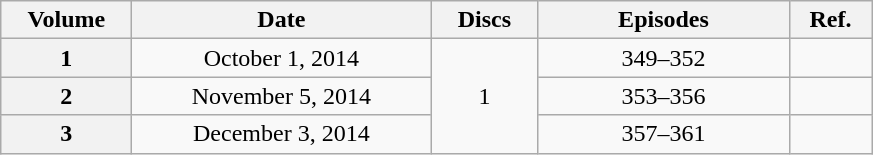<table class="wikitable" style="text-align:center;">
<tr>
<th scope="col" style="width:5em;">Volume</th>
<th scope="col" style="width:12em;">Date</th>
<th scope="col" style="width:4em;">Discs</th>
<th scope="col" style="width:10em;">Episodes</th>
<th scope="col" style="width:3em;">Ref.</th>
</tr>
<tr>
<th scope="row">1</th>
<td>October 1, 2014</td>
<td rowspan="3">1</td>
<td>349–352</td>
<td></td>
</tr>
<tr>
<th scope="row">2</th>
<td>November 5, 2014</td>
<td>353–356</td>
<td></td>
</tr>
<tr>
<th scope="row">3</th>
<td>December 3, 2014</td>
<td>357–361</td>
<td></td>
</tr>
</table>
